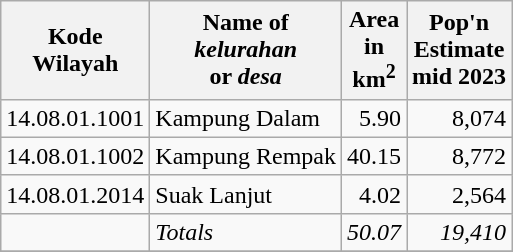<table class="sortable wikitable">
<tr>
<th>Kode <br>Wilayah</th>
<th>Name of<br><em>kelurahan</em><br>or <em>desa</em></th>
<th>Area <br>in<br>km<sup>2</sup></th>
<th>Pop'n<br>Estimate<br>mid 2023</th>
</tr>
<tr>
<td>14.08.01.1001</td>
<td>Kampung Dalam</td>
<td align="right">5.90</td>
<td align="right">8,074</td>
</tr>
<tr>
<td>14.08.01.1002</td>
<td>Kampung Rempak</td>
<td align="right">40.15</td>
<td align="right">8,772</td>
</tr>
<tr>
<td>14.08.01.2014</td>
<td>Suak Lanjut</td>
<td align="right">4.02</td>
<td align="right">2,564</td>
</tr>
<tr>
<td></td>
<td><em>Totals</em></td>
<td align="right"><em>50.07</em></td>
<td align="right"><em>19,410</em></td>
</tr>
<tr>
</tr>
</table>
